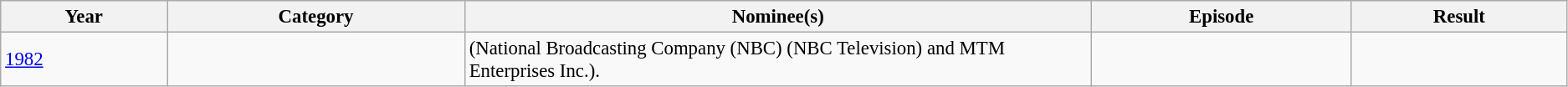<table class="wikitable" style="font-size: 95%">
<tr>
<th>Year</th>
<th>Category</th>
<th style="width:40%;">Nominee(s)</th>
<th>Episode</th>
<th>Result</th>
</tr>
<tr>
<td><a href='#'>1982</a></td>
<td></td>
<td>(National Broadcasting Company (NBC) (NBC Television) and MTM Enterprises Inc.).</td>
<td></td>
<td></td>
</tr>
</table>
